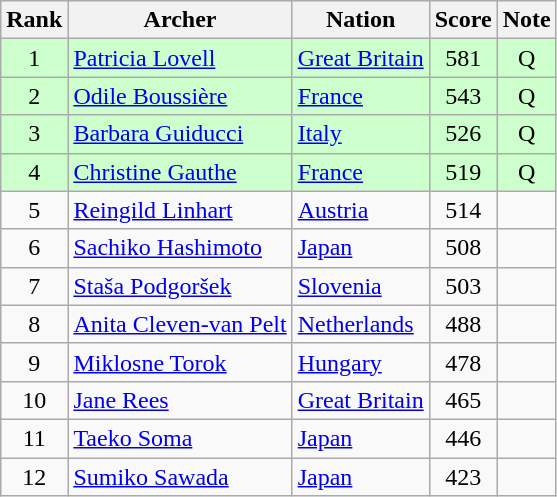<table class="wikitable sortable" style="text-align:center">
<tr>
<th>Rank</th>
<th>Archer</th>
<th>Nation</th>
<th>Score</th>
<th>Note</th>
</tr>
<tr bgcolor=ccffcc>
<td>1</td>
<td align=left><a href='#'>Patricia Lovell</a></td>
<td align=left> <a href='#'>Great Britain</a></td>
<td>581</td>
<td>Q</td>
</tr>
<tr bgcolor=ccffcc>
<td>2</td>
<td align=left><a href='#'>Odile Boussière</a></td>
<td align=left> <a href='#'>France</a></td>
<td>543</td>
<td>Q</td>
</tr>
<tr bgcolor=ccffcc>
<td>3</td>
<td align=left><a href='#'>Barbara Guiducci</a></td>
<td align=left> <a href='#'>Italy</a></td>
<td>526</td>
<td>Q</td>
</tr>
<tr bgcolor=ccffcc>
<td>4</td>
<td align=left><a href='#'>Christine Gauthe</a></td>
<td align=left> <a href='#'>France</a></td>
<td>519</td>
<td>Q</td>
</tr>
<tr>
<td>5</td>
<td align=left><a href='#'>Reingild Linhart</a></td>
<td align=left> <a href='#'>Austria</a></td>
<td>514</td>
<td></td>
</tr>
<tr>
<td>6</td>
<td align=left><a href='#'>Sachiko Hashimoto</a></td>
<td align=left> <a href='#'>Japan</a></td>
<td>508</td>
<td></td>
</tr>
<tr>
<td>7</td>
<td align=left><a href='#'>Staša Podgoršek</a></td>
<td align=left> <a href='#'>Slovenia</a></td>
<td>503</td>
<td></td>
</tr>
<tr>
<td>8</td>
<td align=left><a href='#'>Anita Cleven-van Pelt</a></td>
<td align=left> <a href='#'>Netherlands</a></td>
<td>488</td>
<td></td>
</tr>
<tr>
<td>9</td>
<td align=left><a href='#'>Miklosne Torok</a></td>
<td align=left> <a href='#'>Hungary</a></td>
<td>478</td>
<td></td>
</tr>
<tr>
<td>10</td>
<td align=left><a href='#'>Jane Rees</a></td>
<td align=left> <a href='#'>Great Britain</a></td>
<td>465</td>
<td></td>
</tr>
<tr>
<td>11</td>
<td align=left><a href='#'>Taeko Soma</a></td>
<td align=left> <a href='#'>Japan</a></td>
<td>446</td>
<td></td>
</tr>
<tr>
<td>12</td>
<td align=left><a href='#'>Sumiko Sawada</a></td>
<td align=left> <a href='#'>Japan</a></td>
<td>423</td>
<td></td>
</tr>
</table>
